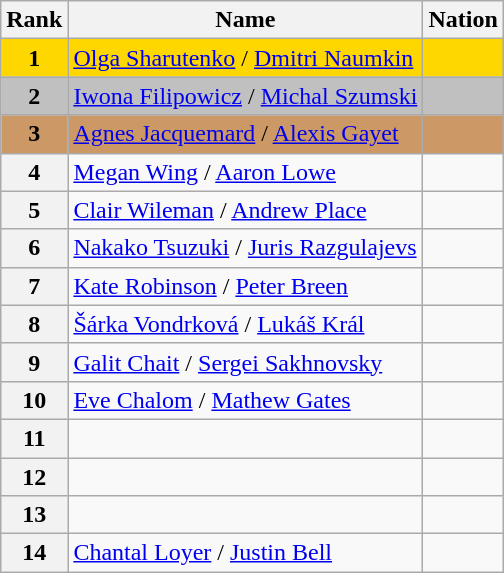<table class="wikitable">
<tr>
<th>Rank</th>
<th>Name</th>
<th>Nation</th>
</tr>
<tr bgcolor="gold">
<td align="center"><strong>1</strong></td>
<td><a href='#'>Olga Sharutenko</a> / <a href='#'>Dmitri Naumkin</a></td>
<td></td>
</tr>
<tr bgcolor="silver">
<td align="center"><strong>2</strong></td>
<td><a href='#'>Iwona Filipowicz</a> / <a href='#'>Michal Szumski</a></td>
<td></td>
</tr>
<tr bgcolor="cc9966">
<td align="center"><strong>3</strong></td>
<td><a href='#'>Agnes Jacquemard</a> / <a href='#'>Alexis Gayet</a></td>
<td></td>
</tr>
<tr>
<th>4</th>
<td><a href='#'>Megan Wing</a> / <a href='#'>Aaron Lowe</a></td>
<td></td>
</tr>
<tr>
<th>5</th>
<td><a href='#'>Clair Wileman</a> / <a href='#'>Andrew Place</a></td>
<td></td>
</tr>
<tr>
<th>6</th>
<td><a href='#'>Nakako Tsuzuki</a> / <a href='#'>Juris Razgulajevs</a></td>
<td></td>
</tr>
<tr>
<th>7</th>
<td><a href='#'>Kate Robinson</a> / <a href='#'>Peter Breen</a></td>
<td></td>
</tr>
<tr>
<th>8</th>
<td><a href='#'>Šárka Vondrková</a> / <a href='#'>Lukáš Král</a></td>
<td></td>
</tr>
<tr>
<th>9</th>
<td><a href='#'>Galit Chait</a> / <a href='#'>Sergei Sakhnovsky</a></td>
<td></td>
</tr>
<tr>
<th>10</th>
<td><a href='#'>Eve Chalom</a> / <a href='#'>Mathew Gates</a></td>
<td></td>
</tr>
<tr>
<th>11</th>
<td></td>
<td></td>
</tr>
<tr>
<th>12</th>
<td></td>
<td></td>
</tr>
<tr>
<th>13</th>
<td></td>
<td></td>
</tr>
<tr>
<th>14</th>
<td><a href='#'>Chantal Loyer</a> / <a href='#'>Justin Bell</a></td>
<td></td>
</tr>
</table>
